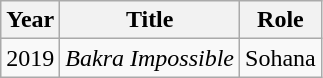<table class="wikitable sortable plainrowheaders">
<tr style="text-align:center;">
<th scope="col">Year</th>
<th scope="col">Title</th>
<th scope="col">Role</th>
</tr>
<tr>
<td>2019</td>
<td><em>Bakra Impossible</em></td>
<td>Sohana</td>
</tr>
</table>
